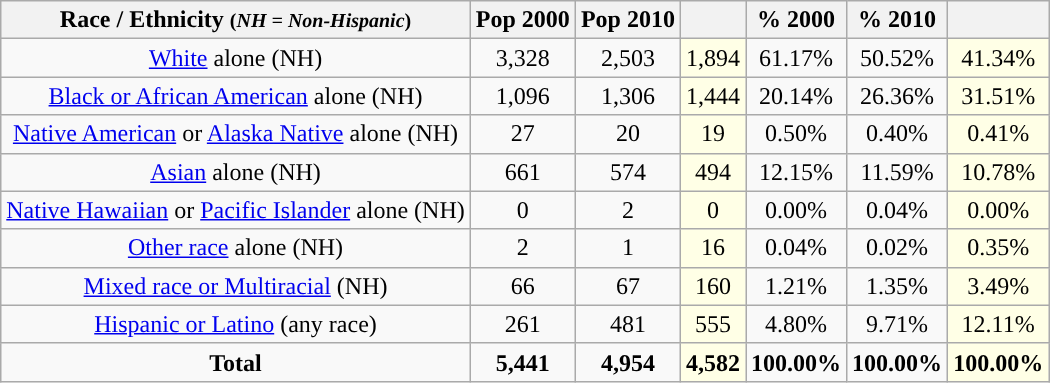<table class="wikitable" style="text-align:center;">
<tr>
<th>Race / Ethnicity <small>(<em>NH = Non-Hispanic</em>)</small></th>
<th>Pop 2000</th>
<th>Pop 2010</th>
<th></th>
<th>% 2000</th>
<th>% 2010</th>
<th></th>
</tr>
<tr>
<td><a href='#'>White</a> alone (NH)</td>
<td>3,328</td>
<td>2,503</td>
<td style='background: #ffffe6;'>1,894</td>
<td>61.17%</td>
<td>50.52%</td>
<td style='background: #ffffe6;'>41.34%</td>
</tr>
<tr>
<td><a href='#'>Black or African American</a> alone (NH)</td>
<td>1,096</td>
<td>1,306</td>
<td style='background: #ffffe6;'>1,444</td>
<td>20.14%</td>
<td>26.36%</td>
<td style='background: #ffffe6;'>31.51%</td>
</tr>
<tr>
<td><a href='#'>Native American</a> or <a href='#'>Alaska Native</a> alone (NH)</td>
<td>27</td>
<td>20</td>
<td style='background: #ffffe6;'>19</td>
<td>0.50%</td>
<td>0.40%</td>
<td style='background: #ffffe6;'>0.41%</td>
</tr>
<tr>
<td><a href='#'>Asian</a> alone (NH)</td>
<td>661</td>
<td>574</td>
<td style='background: #ffffe6;'>494</td>
<td>12.15%</td>
<td>11.59%</td>
<td style='background: #ffffe6;'>10.78%</td>
</tr>
<tr>
<td><a href='#'>Native Hawaiian</a> or <a href='#'>Pacific Islander</a> alone (NH)</td>
<td>0</td>
<td>2</td>
<td style='background: #ffffe6;'>0</td>
<td>0.00%</td>
<td>0.04%</td>
<td style='background: #ffffe6;'>0.00%</td>
</tr>
<tr>
<td><a href='#'>Other race</a> alone (NH)</td>
<td>2</td>
<td>1</td>
<td style='background: #ffffe6;'>16</td>
<td>0.04%</td>
<td>0.02%</td>
<td style='background: #ffffe6;'>0.35%</td>
</tr>
<tr>
<td><a href='#'>Mixed race or Multiracial</a> (NH)</td>
<td>66</td>
<td>67</td>
<td style='background: #ffffe6;'>160</td>
<td>1.21%</td>
<td>1.35%</td>
<td style='background: #ffffe6;'>3.49%</td>
</tr>
<tr>
<td><a href='#'>Hispanic or Latino</a> (any race)</td>
<td>261</td>
<td>481</td>
<td style='background: #ffffe6;'>555</td>
<td>4.80%</td>
<td>9.71%</td>
<td style='background: #ffffe6;'>12.11%</td>
</tr>
<tr>
<td><strong>Total</strong></td>
<td><strong>5,441</strong></td>
<td><strong>4,954</strong></td>
<td style='background: #ffffe6;'><strong>4,582</strong></td>
<td><strong>100.00%</strong></td>
<td><strong>100.00%</strong></td>
<td style='background: #ffffe6;'><strong>100.00%</strong></td>
</tr>
</table>
